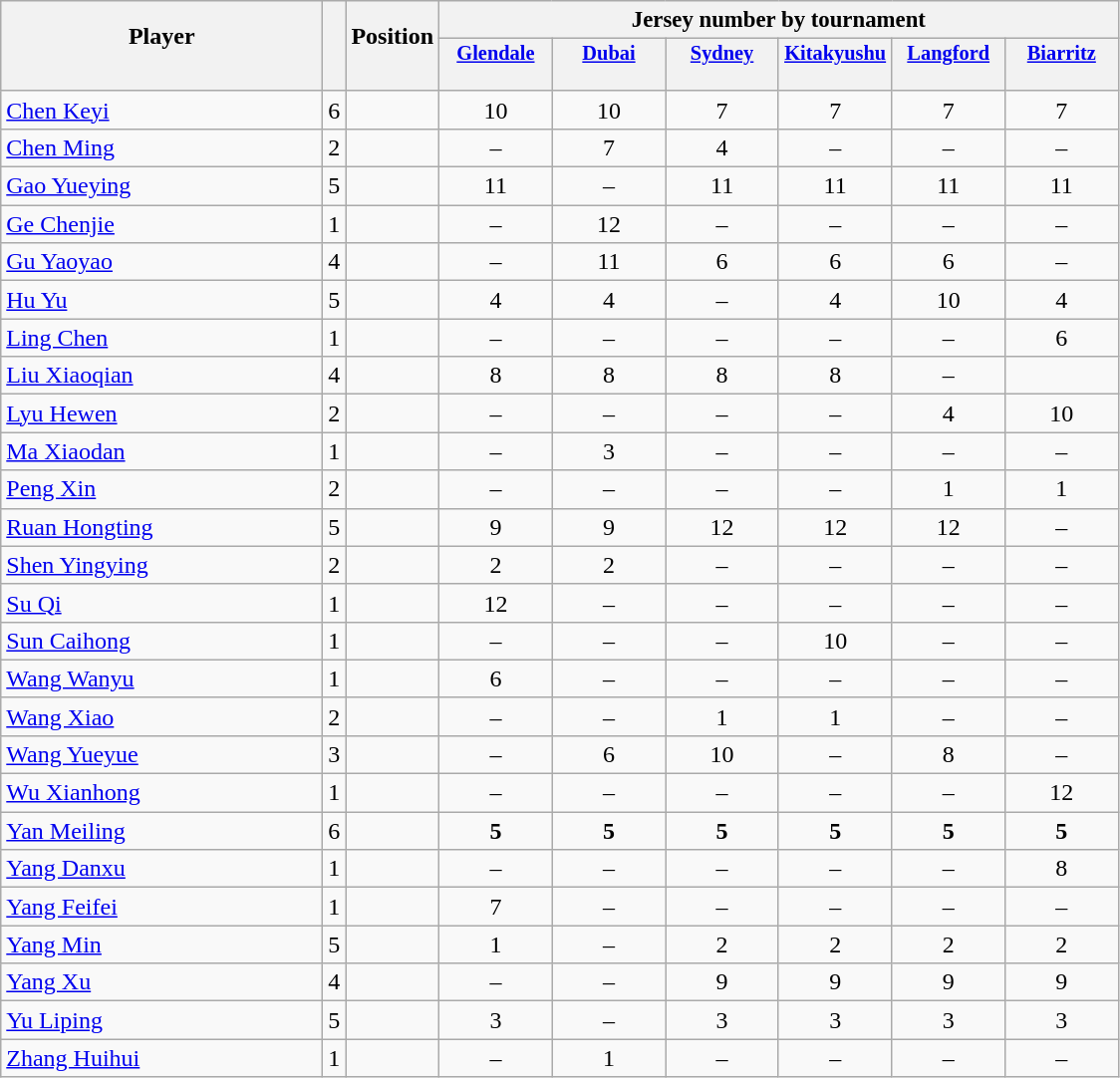<table class="wikitable sortable" style="text-align:center;">
<tr>
<th rowspan=2 style="border-bottom:0px; width:13em;">Player</th>
<th rowspan=2 style="border-bottom:0px;"></th>
<th rowspan=2 style="border-bottom:0px;">Position</th>
<th colspan=6 style="font-size:95%;">Jersey number by tournament</th>
</tr>
<tr>
<th style="vertical-align:top; width:5.2em; border-bottom:0; padding:2px; font-size:85%;"><a href='#'>Glendale</a></th>
<th style="vertical-align:top; width:5.2em; border-bottom:0; padding:2px; font-size:85%;"><a href='#'>Dubai</a></th>
<th style="vertical-align:top; width:5.2em; border-bottom:0; padding:2px; font-size:85%;"><a href='#'>Sydney</a></th>
<th style="vertical-align:top; width:5.2em; border-bottom:0; padding:2px; font-size:85%;"><a href='#'>Kitakyushu</a></th>
<th style="vertical-align:top; width:5.2em; border-bottom:0; padding:2px; font-size:85%;"><a href='#'>Langford</a></th>
<th style="vertical-align:top; width:5.2em; border-bottom:0; padding:2px; font-size:85%;"><a href='#'>Biarritz</a></th>
</tr>
<tr style="line-height:8px;">
<th style="border-top:0;"> </th>
<th style="border-top:0;"></th>
<th style="border-top:0;"></th>
<th data-sort-type="number" style="border-top:0;"></th>
<th data-sort-type="number" style="border-top:0;"></th>
<th data-sort-type="number" style="border-top:0;"></th>
<th data-sort-type="number" style="border-top:0;"></th>
<th data-sort-type="number" style="border-top:0;"></th>
<th data-sort-type="number" style="border-top:0;"></th>
</tr>
<tr>
<td align=left><a href='#'>Chen Keyi</a></td>
<td>6</td>
<td></td>
<td>10</td>
<td>10</td>
<td>7</td>
<td>7</td>
<td>7</td>
<td>7</td>
</tr>
<tr>
<td align=left><a href='#'>Chen Ming</a></td>
<td>2</td>
<td></td>
<td>–</td>
<td>7</td>
<td>4</td>
<td>–</td>
<td>–</td>
<td>–</td>
</tr>
<tr>
<td align=left><a href='#'>Gao Yueying</a></td>
<td>5</td>
<td></td>
<td>11</td>
<td>–</td>
<td>11</td>
<td>11</td>
<td>11</td>
<td>11</td>
</tr>
<tr>
<td align=left><a href='#'>Ge Chenjie</a></td>
<td>1</td>
<td></td>
<td>–</td>
<td>12</td>
<td>–</td>
<td>–</td>
<td>–</td>
<td>–</td>
</tr>
<tr>
<td align=left><a href='#'>Gu Yaoyao</a></td>
<td>4</td>
<td></td>
<td>–</td>
<td>11</td>
<td>6</td>
<td>6</td>
<td>6</td>
<td>–</td>
</tr>
<tr>
<td align=left><a href='#'>Hu Yu</a></td>
<td>5</td>
<td></td>
<td>4</td>
<td>4</td>
<td>–</td>
<td>4</td>
<td>10</td>
<td>4</td>
</tr>
<tr>
<td align=left><a href='#'>Ling Chen</a></td>
<td>1</td>
<td></td>
<td>–</td>
<td>–</td>
<td>–</td>
<td>–</td>
<td>–</td>
<td>6</td>
</tr>
<tr>
<td align=left><a href='#'>Liu Xiaoqian</a></td>
<td>4</td>
<td></td>
<td>8</td>
<td>8</td>
<td>8</td>
<td>8</td>
<td>–</td>
<td></td>
</tr>
<tr>
<td align=left><a href='#'>Lyu Hewen</a></td>
<td>2</td>
<td></td>
<td>–</td>
<td>–</td>
<td>–</td>
<td>–</td>
<td>4</td>
<td>10</td>
</tr>
<tr>
<td align=left><a href='#'>Ma Xiaodan</a></td>
<td>1</td>
<td></td>
<td>–</td>
<td>3</td>
<td>–</td>
<td>–</td>
<td>–</td>
<td>–</td>
</tr>
<tr>
<td align=left><a href='#'>Peng Xin</a></td>
<td>2</td>
<td></td>
<td>–</td>
<td>–</td>
<td>–</td>
<td>–</td>
<td>1</td>
<td>1</td>
</tr>
<tr>
<td align=left><a href='#'>Ruan Hongting</a></td>
<td>5</td>
<td></td>
<td>9</td>
<td>9</td>
<td>12</td>
<td>12</td>
<td>12</td>
<td>–</td>
</tr>
<tr>
<td align=left><a href='#'>Shen Yingying</a></td>
<td>2</td>
<td></td>
<td>2</td>
<td>2</td>
<td>–</td>
<td>–</td>
<td>–</td>
<td>–</td>
</tr>
<tr>
<td align=left><a href='#'>Su Qi</a></td>
<td>1</td>
<td></td>
<td>12</td>
<td>–</td>
<td>–</td>
<td>–</td>
<td>–</td>
<td>–</td>
</tr>
<tr>
<td align=left><a href='#'>Sun Caihong</a></td>
<td>1</td>
<td></td>
<td>–</td>
<td>–</td>
<td>–</td>
<td>10</td>
<td>–</td>
<td>–</td>
</tr>
<tr>
<td align=left><a href='#'>Wang Wanyu</a></td>
<td>1</td>
<td></td>
<td>6</td>
<td>–</td>
<td>–</td>
<td>–</td>
<td>–</td>
<td>–</td>
</tr>
<tr>
<td align=left><a href='#'>Wang Xiao</a></td>
<td>2</td>
<td></td>
<td>–</td>
<td>–</td>
<td>1</td>
<td>1</td>
<td>–</td>
<td>–</td>
</tr>
<tr>
<td align=left><a href='#'>Wang Yueyue</a></td>
<td>3</td>
<td></td>
<td>–</td>
<td>6</td>
<td>10</td>
<td>–</td>
<td>8</td>
<td>–</td>
</tr>
<tr>
<td align=left><a href='#'>Wu Xianhong</a></td>
<td>1</td>
<td></td>
<td>–</td>
<td>–</td>
<td>–</td>
<td>–</td>
<td>–</td>
<td>12</td>
</tr>
<tr>
<td align=left><a href='#'>Yan Meiling</a></td>
<td>6</td>
<td></td>
<td><strong>5</strong></td>
<td><strong>5</strong></td>
<td><strong>5</strong></td>
<td><strong>5</strong></td>
<td><strong>5</strong></td>
<td><strong>5</strong></td>
</tr>
<tr>
<td align=left><a href='#'>Yang Danxu</a></td>
<td>1</td>
<td></td>
<td>–</td>
<td>–</td>
<td>–</td>
<td>–</td>
<td>–</td>
<td>8</td>
</tr>
<tr>
<td align=left><a href='#'>Yang Feifei</a></td>
<td>1</td>
<td></td>
<td>7</td>
<td>–</td>
<td>–</td>
<td>–</td>
<td>–</td>
<td>–</td>
</tr>
<tr>
<td align=left><a href='#'>Yang Min</a></td>
<td>5</td>
<td></td>
<td>1</td>
<td>–</td>
<td>2</td>
<td>2</td>
<td>2</td>
<td>2</td>
</tr>
<tr>
<td align=left><a href='#'>Yang Xu</a></td>
<td>4</td>
<td></td>
<td>–</td>
<td>–</td>
<td>9</td>
<td>9</td>
<td>9</td>
<td>9</td>
</tr>
<tr>
<td align=left><a href='#'>Yu Liping</a></td>
<td>5</td>
<td></td>
<td>3</td>
<td>–</td>
<td>3</td>
<td>3</td>
<td>3</td>
<td>3</td>
</tr>
<tr>
<td align=left><a href='#'>Zhang Huihui</a></td>
<td>1</td>
<td></td>
<td>–</td>
<td>1</td>
<td>–</td>
<td>–</td>
<td>–</td>
<td>–</td>
</tr>
</table>
